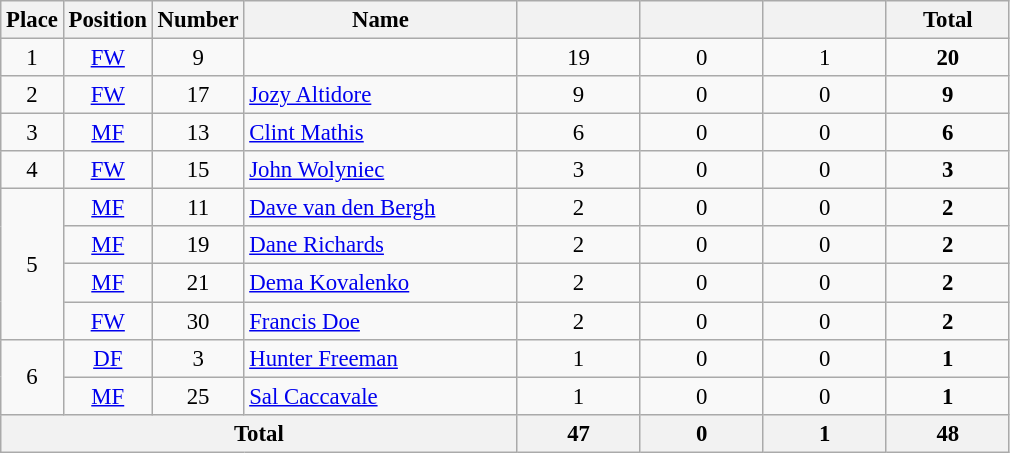<table class="wikitable" style="font-size: 95%; text-align: center;">
<tr>
<th width=30>Place</th>
<th width=30>Position</th>
<th width=30>Number</th>
<th width=175>Name</th>
<th width=75></th>
<th width=75></th>
<th width=75></th>
<th width=75><strong>Total</strong></th>
</tr>
<tr>
<td rowspan="1">1</td>
<td><a href='#'>FW</a></td>
<td>9</td>
<td align=left></td>
<td>19</td>
<td>0</td>
<td>1</td>
<td><strong>20</strong></td>
</tr>
<tr>
<td rowspan="1">2</td>
<td><a href='#'>FW</a></td>
<td>17</td>
<td align=left> <a href='#'>Jozy Altidore</a></td>
<td>9</td>
<td>0</td>
<td>0</td>
<td><strong>9</strong></td>
</tr>
<tr>
<td rowspan="1">3</td>
<td><a href='#'>MF</a></td>
<td>13</td>
<td align=left> <a href='#'>Clint Mathis</a></td>
<td>6</td>
<td>0</td>
<td>0</td>
<td><strong>6</strong></td>
</tr>
<tr>
<td rowspan="1">4</td>
<td><a href='#'>FW</a></td>
<td>15</td>
<td align=left> <a href='#'>John Wolyniec</a></td>
<td>3</td>
<td>0</td>
<td>0</td>
<td><strong>3</strong></td>
</tr>
<tr>
<td rowspan="4">5</td>
<td><a href='#'>MF</a></td>
<td>11</td>
<td align=left> <a href='#'>Dave van den Bergh</a></td>
<td>2</td>
<td>0</td>
<td>0</td>
<td><strong>2</strong></td>
</tr>
<tr>
<td><a href='#'>MF</a></td>
<td>19</td>
<td align=left> <a href='#'>Dane Richards</a></td>
<td>2</td>
<td>0</td>
<td>0</td>
<td><strong>2</strong></td>
</tr>
<tr>
<td><a href='#'>MF</a></td>
<td>21</td>
<td align=left> <a href='#'>Dema Kovalenko</a></td>
<td>2</td>
<td>0</td>
<td>0</td>
<td><strong>2</strong></td>
</tr>
<tr>
<td><a href='#'>FW</a></td>
<td>30</td>
<td align=left> <a href='#'>Francis Doe</a></td>
<td>2</td>
<td>0</td>
<td>0</td>
<td><strong>2</strong></td>
</tr>
<tr>
<td rowspan="2">6</td>
<td><a href='#'>DF</a></td>
<td>3</td>
<td align=left> <a href='#'>Hunter Freeman</a></td>
<td>1</td>
<td>0</td>
<td>0</td>
<td><strong>1</strong></td>
</tr>
<tr>
<td><a href='#'>MF</a></td>
<td>25</td>
<td align=left> <a href='#'>Sal Caccavale</a></td>
<td>1</td>
<td>0</td>
<td>0</td>
<td><strong>1</strong></td>
</tr>
<tr>
<th colspan="4">Total</th>
<th>47</th>
<th>0</th>
<th>1</th>
<th>48</th>
</tr>
</table>
